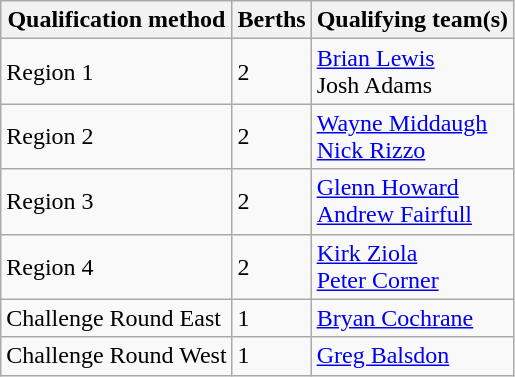<table class="wikitable">
<tr>
<th scope="col">Qualification method</th>
<th scope="col">Berths</th>
<th scope="col">Qualifying team(s)</th>
</tr>
<tr>
<td>Region 1</td>
<td>2</td>
<td><a href='#'>Brian Lewis</a> <br> Josh Adams</td>
</tr>
<tr>
<td>Region 2</td>
<td>2</td>
<td><a href='#'>Wayne Middaugh</a> <br> <a href='#'>Nick Rizzo</a></td>
</tr>
<tr>
<td>Region 3</td>
<td>2</td>
<td><a href='#'>Glenn Howard</a> <br> <a href='#'>Andrew Fairfull</a></td>
</tr>
<tr>
<td>Region 4</td>
<td>2</td>
<td><a href='#'>Kirk Ziola</a> <br> <a href='#'>Peter Corner</a></td>
</tr>
<tr>
<td>Challenge Round East</td>
<td>1</td>
<td><a href='#'>Bryan Cochrane</a></td>
</tr>
<tr>
<td>Challenge Round West</td>
<td>1</td>
<td><a href='#'>Greg Balsdon</a></td>
</tr>
</table>
